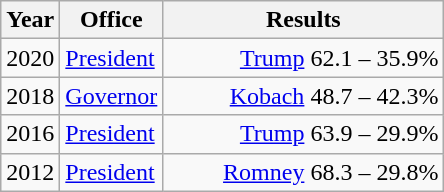<table class=wikitable>
<tr>
<th width="30">Year</th>
<th width="60">Office</th>
<th width="180">Results</th>
</tr>
<tr>
<td>2020</td>
<td><a href='#'>President</a></td>
<td align="right" ><a href='#'>Trump</a> 62.1 – 35.9%</td>
</tr>
<tr>
<td>2018</td>
<td><a href='#'>Governor</a></td>
<td align="right" ><a href='#'>Kobach</a> 48.7 – 42.3%</td>
</tr>
<tr>
<td>2016</td>
<td><a href='#'>President</a></td>
<td align="right" ><a href='#'>Trump</a> 63.9 – 29.9%</td>
</tr>
<tr>
<td>2012</td>
<td><a href='#'>President</a></td>
<td align="right" ><a href='#'>Romney</a> 68.3 – 29.8%</td>
</tr>
</table>
